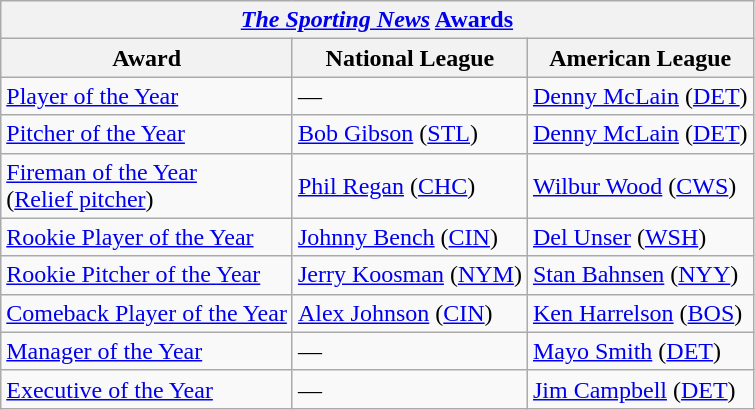<table class="wikitable">
<tr>
<th colspan="3"><em><a href='#'>The Sporting News</a></em> <a href='#'>Awards</a></th>
</tr>
<tr>
<th>Award</th>
<th>National League</th>
<th>American League</th>
</tr>
<tr>
<td><a href='#'>Player of the Year</a></td>
<td>—</td>
<td><a href='#'>Denny McLain</a> (<a href='#'>DET</a>)</td>
</tr>
<tr>
<td><a href='#'>Pitcher of the Year</a></td>
<td><a href='#'>Bob Gibson</a> (<a href='#'>STL</a>)</td>
<td><a href='#'>Denny McLain</a> (<a href='#'>DET</a>)</td>
</tr>
<tr>
<td><a href='#'>Fireman of the Year</a><br>(<a href='#'>Relief pitcher</a>)</td>
<td><a href='#'>Phil Regan</a> (<a href='#'>CHC</a>)</td>
<td><a href='#'>Wilbur Wood</a> (<a href='#'>CWS</a>)</td>
</tr>
<tr>
<td><a href='#'>Rookie Player of the Year</a></td>
<td><a href='#'>Johnny Bench</a> (<a href='#'>CIN</a>)</td>
<td><a href='#'>Del Unser</a> (<a href='#'>WSH</a>)</td>
</tr>
<tr>
<td><a href='#'>Rookie Pitcher of the Year</a></td>
<td><a href='#'>Jerry Koosman</a> (<a href='#'>NYM</a>)</td>
<td><a href='#'>Stan Bahnsen</a> (<a href='#'>NYY</a>)</td>
</tr>
<tr>
<td><a href='#'>Comeback Player of the Year</a></td>
<td><a href='#'>Alex Johnson</a> (<a href='#'>CIN</a>)</td>
<td><a href='#'>Ken Harrelson</a> (<a href='#'>BOS</a>)</td>
</tr>
<tr>
<td><a href='#'>Manager of the Year</a></td>
<td>—</td>
<td><a href='#'>Mayo Smith</a> (<a href='#'>DET</a>)</td>
</tr>
<tr>
<td><a href='#'>Executive of the Year</a></td>
<td>—</td>
<td><a href='#'>Jim Campbell</a> (<a href='#'>DET</a>)</td>
</tr>
</table>
